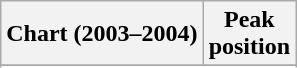<table class="wikitable sortable">
<tr>
<th>Chart (2003–2004)</th>
<th>Peak<br>position</th>
</tr>
<tr>
</tr>
<tr>
</tr>
<tr>
</tr>
<tr>
</tr>
<tr>
</tr>
<tr>
</tr>
<tr>
</tr>
<tr>
</tr>
<tr>
</tr>
<tr>
</tr>
<tr>
</tr>
<tr>
</tr>
<tr>
</tr>
<tr>
</tr>
<tr>
</tr>
<tr>
</tr>
</table>
